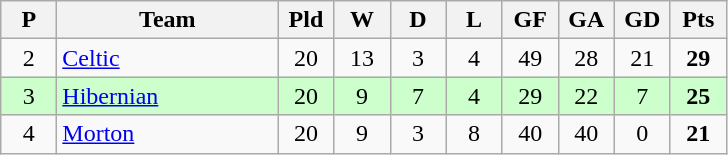<table class="wikitable" style="text-align: center;">
<tr>
<th width=30>P</th>
<th width=140>Team</th>
<th width=30>Pld</th>
<th width=30>W</th>
<th width=30>D</th>
<th width=30>L</th>
<th width=30>GF</th>
<th width=30>GA</th>
<th width=30>GD</th>
<th width=30>Pts</th>
</tr>
<tr>
<td>2</td>
<td align=left><a href='#'>Celtic</a></td>
<td>20</td>
<td>13</td>
<td>3</td>
<td>4</td>
<td>49</td>
<td>28</td>
<td>21</td>
<td><strong>29</strong></td>
</tr>
<tr style="background:#ccffcc;">
<td>3</td>
<td align=left><a href='#'>Hibernian</a></td>
<td>20</td>
<td>9</td>
<td>7</td>
<td>4</td>
<td>29</td>
<td>22</td>
<td>7</td>
<td><strong>25</strong></td>
</tr>
<tr>
<td>4</td>
<td align=left><a href='#'>Morton</a></td>
<td>20</td>
<td>9</td>
<td>3</td>
<td>8</td>
<td>40</td>
<td>40</td>
<td>0</td>
<td><strong>21</strong></td>
</tr>
</table>
